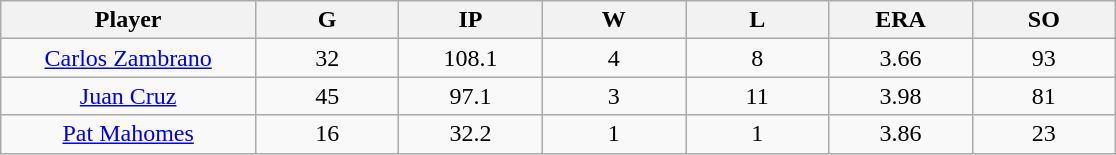<table class="wikitable sortable">
<tr>
<th width="16%" bgcolor="#ddddff">Player</th>
<th width="9%" bgcolor="#ddddff">G</th>
<th width="9%" bgcolor="#ddddff">IP</th>
<th width="9%" bgcolor="#ddddff">W</th>
<th width="9%" bgcolor="#ddddff">L</th>
<th width="9%" bgcolor="#ddddff">ERA</th>
<th width="9%" bgcolor="#ddddff">SO</th>
</tr>
<tr align="center">
<td><a href='#'>Carlos Zambrano</a></td>
<td>32</td>
<td>108.1</td>
<td>4</td>
<td>8</td>
<td>3.66</td>
<td>93</td>
</tr>
<tr align=center>
<td><a href='#'>Juan Cruz</a></td>
<td>45</td>
<td>97.1</td>
<td>3</td>
<td>11</td>
<td>3.98</td>
<td>81</td>
</tr>
<tr align=center>
<td><a href='#'>Pat Mahomes</a></td>
<td>16</td>
<td>32.2</td>
<td>1</td>
<td>1</td>
<td>3.86</td>
<td>23</td>
</tr>
</table>
